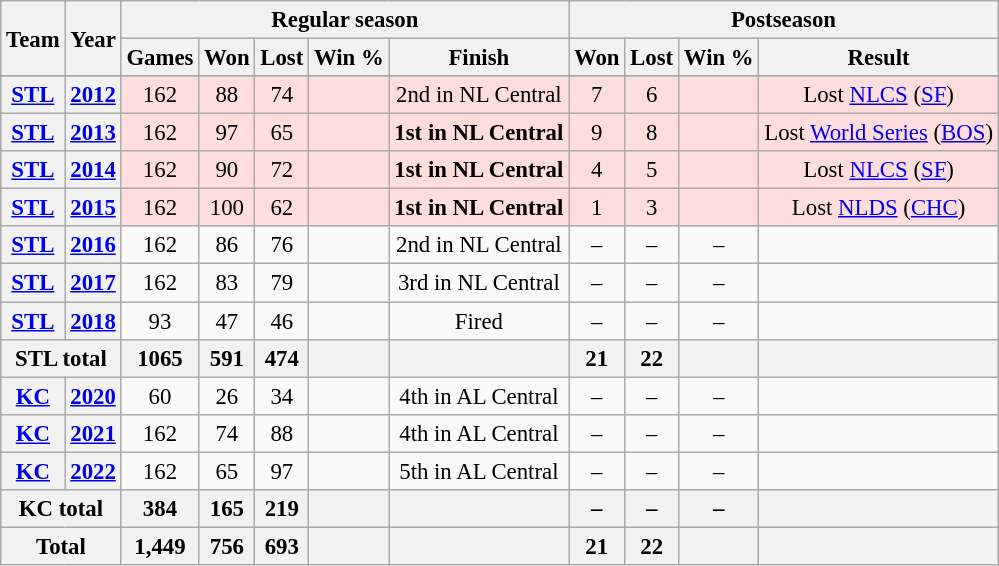<table class="wikitable" style="font-size: 95%; text-align:center;">
<tr>
<th rowspan="2">Team</th>
<th rowspan="2">Year</th>
<th colspan="5">Regular season</th>
<th colspan="4">Postseason</th>
</tr>
<tr>
<th>Games</th>
<th>Won</th>
<th>Lost</th>
<th>Win %</th>
<th>Finish</th>
<th>Won</th>
<th>Lost</th>
<th>Win %</th>
<th>Result</th>
</tr>
<tr>
</tr>
<tr ! style="background:#fdd;">
<th><a href='#'>STL</a></th>
<th><a href='#'>2012</a></th>
<td>162</td>
<td>88</td>
<td>74</td>
<td></td>
<td>2nd in NL Central</td>
<td>7</td>
<td>6</td>
<td></td>
<td>Lost <a href='#'>NLCS</a> (<a href='#'>SF</a>)</td>
</tr>
<tr ! style="background:#fdd;">
<th><a href='#'>STL</a></th>
<th><a href='#'>2013</a></th>
<td>162</td>
<td>97</td>
<td>65</td>
<td></td>
<td><strong>1st in NL Central</strong></td>
<td>9</td>
<td>8</td>
<td></td>
<td>Lost <a href='#'>World Series</a> (<a href='#'>BOS</a>)</td>
</tr>
<tr ! style="background:#fdd;">
<th><a href='#'>STL</a></th>
<th><a href='#'>2014</a></th>
<td>162</td>
<td>90</td>
<td>72</td>
<td></td>
<td><strong>1st in NL Central</strong></td>
<td>4</td>
<td>5</td>
<td></td>
<td>Lost <a href='#'>NLCS</a> (<a href='#'>SF</a>)</td>
</tr>
<tr ! style="background:#fdd;">
<th><a href='#'>STL</a></th>
<th><a href='#'>2015</a></th>
<td>162</td>
<td>100</td>
<td>62</td>
<td></td>
<td><strong>1st in NL Central</strong></td>
<td>1</td>
<td>3</td>
<td></td>
<td>Lost <a href='#'>NLDS</a> (<a href='#'>CHC</a>)</td>
</tr>
<tr>
<th><a href='#'>STL</a></th>
<th><a href='#'>2016</a></th>
<td>162</td>
<td>86</td>
<td>76</td>
<td></td>
<td>2nd in NL Central</td>
<td>–</td>
<td>–</td>
<td>–</td>
<td></td>
</tr>
<tr>
<th><a href='#'>STL</a></th>
<th><a href='#'>2017</a></th>
<td>162</td>
<td>83</td>
<td>79</td>
<td></td>
<td>3rd in NL Central</td>
<td>–</td>
<td>–</td>
<td>–</td>
<td></td>
</tr>
<tr>
<th><a href='#'>STL</a></th>
<th><a href='#'>2018</a></th>
<td>93</td>
<td>47</td>
<td>46</td>
<td></td>
<td>Fired</td>
<td>–</td>
<td>–</td>
<td>–</td>
<td></td>
</tr>
<tr>
<th colspan="2">STL total</th>
<th>1065</th>
<th>591</th>
<th>474</th>
<th></th>
<th></th>
<th>21</th>
<th>22</th>
<th></th>
<th></th>
</tr>
<tr>
<th><a href='#'>KC</a></th>
<th><a href='#'>2020</a></th>
<td>60</td>
<td>26</td>
<td>34</td>
<td></td>
<td>4th in AL Central</td>
<td>–</td>
<td>–</td>
<td>–</td>
<td></td>
</tr>
<tr>
<th><a href='#'>KC</a></th>
<th><a href='#'>2021</a></th>
<td>162</td>
<td>74</td>
<td>88</td>
<td></td>
<td>4th in AL Central</td>
<td>–</td>
<td>–</td>
<td>–</td>
<td></td>
</tr>
<tr>
<th><a href='#'>KC</a></th>
<th><a href='#'>2022</a></th>
<td>162</td>
<td>65</td>
<td>97</td>
<td></td>
<td>5th in AL Central</td>
<td>–</td>
<td>–</td>
<td>–</td>
<td></td>
</tr>
<tr>
<th colspan="2">KC total</th>
<th>384</th>
<th>165</th>
<th>219</th>
<th></th>
<th></th>
<th>–</th>
<th>–</th>
<th>–</th>
<th></th>
</tr>
<tr>
<th colspan="2">Total </th>
<th>1,449</th>
<th>756</th>
<th>693</th>
<th></th>
<th></th>
<th>21</th>
<th>22</th>
<th></th>
<th></th>
</tr>
</table>
